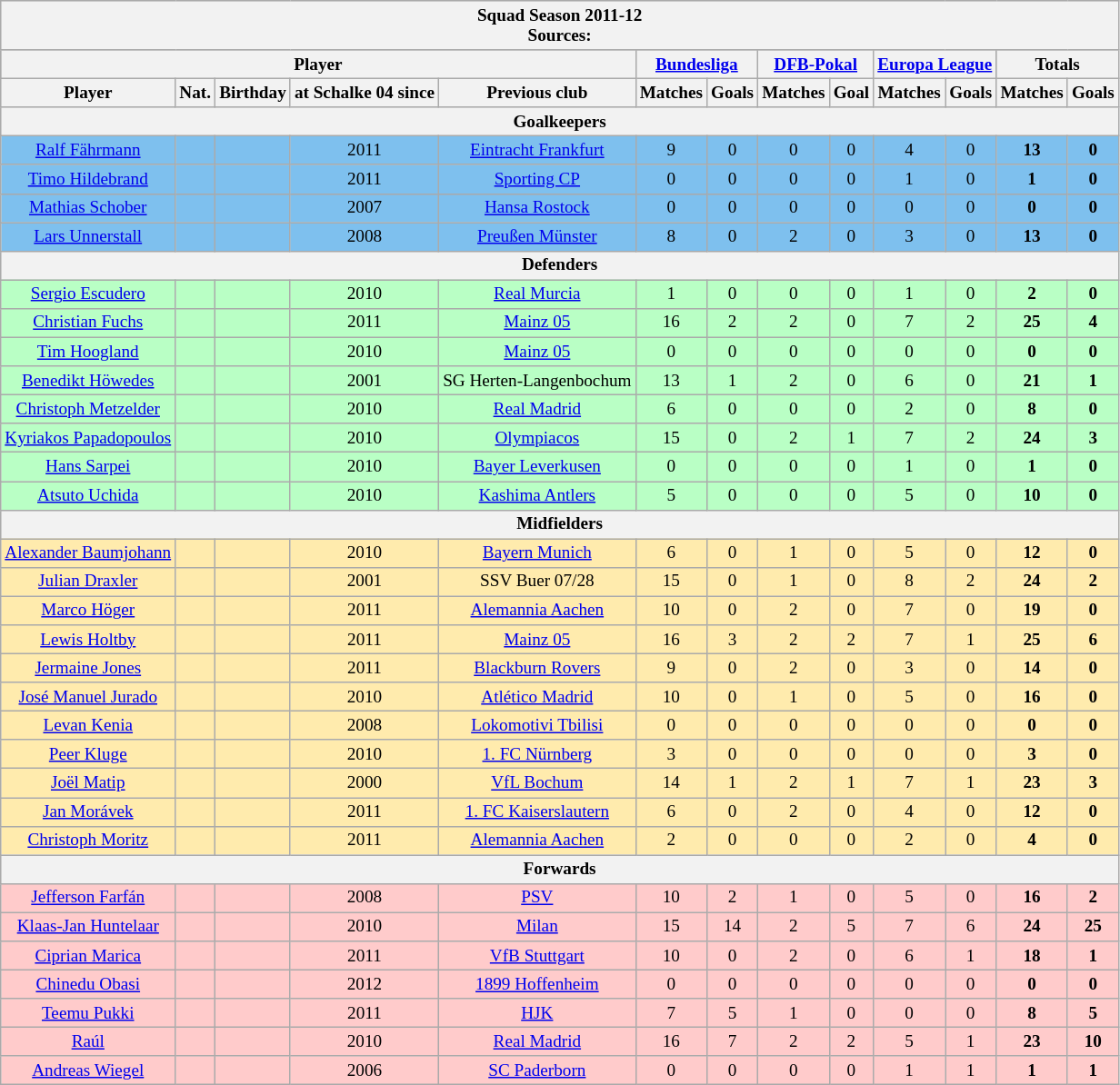<table class="wikitable" style="font-size:80%">
<tr style="text-align:center; background:#dcdcdc;">
<th colspan="13">Squad Season 2011-12<br>Sources:</th>
</tr>
<tr style="text-align:center; background:#9c9c9c;">
<th colspan="5">Player</th>
<th colspan="2"><a href='#'>Bundesliga</a></th>
<th colspan="2"><a href='#'>DFB-Pokal</a></th>
<th colspan="2"><a href='#'>Europa League</a></th>
<th colspan="2">Totals</th>
</tr>
<tr style="text-align:center; background:#dcdcdc;">
<th>Player</th>
<th>Nat.</th>
<th>Birthday</th>
<th>at Schalke 04 since</th>
<th>Previous club</th>
<th>Matches</th>
<th>Goals</th>
<th>Matches</th>
<th>Goal</th>
<th>Matches</th>
<th>Goals</th>
<th>Matches</th>
<th>Goals</th>
</tr>
<tr style="text-align:center; background:#dcdcdc;">
<th colspan="13">Goalkeepers</th>
</tr>
<tr style="text-align:center; background:#7ec0ee;">
<td><a href='#'>Ralf Fährmann</a></td>
<td></td>
<td></td>
<td>2011</td>
<td><a href='#'>Eintracht Frankfurt</a></td>
<td>9</td>
<td>0</td>
<td>0</td>
<td>0</td>
<td>4</td>
<td>0</td>
<td><strong>13</strong></td>
<td><strong>0</strong></td>
</tr>
<tr style="text-align:center; background:#7ec0ee;">
<td><a href='#'>Timo Hildebrand</a></td>
<td></td>
<td></td>
<td>2011</td>
<td><a href='#'>Sporting CP</a></td>
<td>0</td>
<td>0</td>
<td>0</td>
<td>0</td>
<td>1</td>
<td>0</td>
<td><strong>1</strong></td>
<td><strong>0</strong></td>
</tr>
<tr style="text-align:center; background:#7ec0ee;">
<td><a href='#'>Mathias Schober</a></td>
<td></td>
<td></td>
<td>2007</td>
<td><a href='#'>Hansa Rostock</a></td>
<td>0</td>
<td>0</td>
<td>0</td>
<td>0</td>
<td>0</td>
<td>0</td>
<td><strong>0</strong></td>
<td><strong>0</strong></td>
</tr>
<tr style="text-align:center; background:#7ec0ee;">
<td><a href='#'>Lars Unnerstall</a></td>
<td></td>
<td></td>
<td>2008</td>
<td><a href='#'>Preußen Münster</a></td>
<td>8</td>
<td>0</td>
<td>2</td>
<td>0</td>
<td>3</td>
<td>0</td>
<td><strong>13</strong></td>
<td><strong>0</strong></td>
</tr>
<tr style="text-align:center; background:#dcdcdc;">
<th colspan="13">Defenders</th>
</tr>
<tr style="text-align:center; background:#b9ffc5;">
<td><a href='#'>Sergio Escudero</a></td>
<td></td>
<td></td>
<td>2010</td>
<td><a href='#'>Real Murcia</a></td>
<td>1</td>
<td>0</td>
<td>0</td>
<td>0</td>
<td>1</td>
<td>0</td>
<td><strong>2</strong></td>
<td><strong>0</strong></td>
</tr>
<tr style="text-align:center; background:#b9ffc5;">
<td><a href='#'>Christian Fuchs</a></td>
<td></td>
<td></td>
<td>2011</td>
<td><a href='#'>Mainz 05</a></td>
<td>16</td>
<td>2</td>
<td>2</td>
<td>0</td>
<td>7</td>
<td>2</td>
<td><strong>25</strong></td>
<td><strong>4</strong></td>
</tr>
<tr style="text-align:center; background:#b9ffc5;">
<td><a href='#'>Tim Hoogland</a></td>
<td></td>
<td></td>
<td>2010</td>
<td><a href='#'>Mainz 05</a></td>
<td>0</td>
<td>0</td>
<td>0</td>
<td>0</td>
<td>0</td>
<td>0</td>
<td><strong>0</strong></td>
<td><strong>0</strong></td>
</tr>
<tr style="text-align:center; background:#b9ffc5;">
<td><a href='#'>Benedikt Höwedes</a></td>
<td></td>
<td></td>
<td>2001</td>
<td>SG Herten-Langenbochum</td>
<td>13</td>
<td>1</td>
<td>2</td>
<td>0</td>
<td>6</td>
<td>0</td>
<td><strong>21</strong></td>
<td><strong>1</strong></td>
</tr>
<tr style="text-align:center; background:#b9ffc5;">
<td><a href='#'>Christoph Metzelder</a></td>
<td></td>
<td></td>
<td>2010</td>
<td><a href='#'>Real Madrid</a></td>
<td>6</td>
<td>0</td>
<td>0</td>
<td>0</td>
<td>2</td>
<td>0</td>
<td><strong>8</strong></td>
<td><strong>0</strong></td>
</tr>
<tr style="text-align:center; background:#b9ffc5;">
<td><a href='#'>Kyriakos Papadopoulos</a></td>
<td></td>
<td></td>
<td>2010</td>
<td><a href='#'>Olympiacos</a></td>
<td>15</td>
<td>0</td>
<td>2</td>
<td>1</td>
<td>7</td>
<td>2</td>
<td><strong>24</strong></td>
<td><strong>3</strong></td>
</tr>
<tr style="text-align:center; background:#b9ffc5;">
<td><a href='#'>Hans Sarpei</a></td>
<td></td>
<td></td>
<td>2010</td>
<td><a href='#'>Bayer Leverkusen</a></td>
<td>0</td>
<td>0</td>
<td>0</td>
<td>0</td>
<td>1</td>
<td>0</td>
<td><strong>1</strong></td>
<td><strong>0</strong></td>
</tr>
<tr style="text-align:center; background:#b9ffc5;">
<td><a href='#'>Atsuto Uchida</a></td>
<td></td>
<td></td>
<td>2010</td>
<td><a href='#'>Kashima Antlers</a></td>
<td>5</td>
<td>0</td>
<td>0</td>
<td>0</td>
<td>5</td>
<td>0</td>
<td><strong>10</strong></td>
<td><strong>0</strong></td>
</tr>
<tr style="text-align:center; background:#dcdcdc;">
<th colspan="13">Midfielders</th>
</tr>
<tr style="text-align:center; background:#ffebad;">
<td><a href='#'>Alexander Baumjohann</a></td>
<td></td>
<td></td>
<td>2010</td>
<td><a href='#'>Bayern Munich</a></td>
<td>6</td>
<td>0</td>
<td>1</td>
<td>0</td>
<td>5</td>
<td>0</td>
<td><strong>12</strong></td>
<td><strong>0</strong></td>
</tr>
<tr style="text-align:center; background:#ffebad;">
<td><a href='#'>Julian Draxler</a></td>
<td></td>
<td></td>
<td>2001</td>
<td>SSV Buer 07/28</td>
<td>15</td>
<td>0</td>
<td>1</td>
<td>0</td>
<td>8</td>
<td>2</td>
<td><strong>24</strong></td>
<td><strong>2</strong></td>
</tr>
<tr style="text-align:center; background:#ffebad;">
<td><a href='#'>Marco Höger</a></td>
<td></td>
<td></td>
<td>2011</td>
<td><a href='#'>Alemannia Aachen</a></td>
<td>10</td>
<td>0</td>
<td>2</td>
<td>0</td>
<td>7</td>
<td>0</td>
<td><strong>19</strong></td>
<td><strong>0</strong></td>
</tr>
<tr style="text-align:center; background:#ffebad;">
<td><a href='#'>Lewis Holtby</a></td>
<td></td>
<td></td>
<td>2011</td>
<td><a href='#'>Mainz 05</a></td>
<td>16</td>
<td>3</td>
<td>2</td>
<td>2</td>
<td>7</td>
<td>1</td>
<td><strong>25</strong></td>
<td><strong>6</strong></td>
</tr>
<tr style="text-align:center; background:#ffebad;">
<td><a href='#'>Jermaine Jones</a></td>
<td></td>
<td></td>
<td>2011</td>
<td><a href='#'>Blackburn Rovers</a></td>
<td>9</td>
<td>0</td>
<td>2</td>
<td>0</td>
<td>3</td>
<td>0</td>
<td><strong>14</strong></td>
<td><strong>0</strong></td>
</tr>
<tr style="text-align:center; background:#ffebad;">
<td><a href='#'>José Manuel Jurado</a></td>
<td></td>
<td></td>
<td>2010</td>
<td><a href='#'>Atlético Madrid</a></td>
<td>10</td>
<td>0</td>
<td>1</td>
<td>0</td>
<td>5</td>
<td>0</td>
<td><strong>16</strong></td>
<td><strong>0</strong></td>
</tr>
<tr style="text-align:center; background:#ffebad;">
<td><a href='#'>Levan Kenia</a></td>
<td></td>
<td></td>
<td>2008</td>
<td><a href='#'>Lokomotivi Tbilisi</a></td>
<td>0</td>
<td>0</td>
<td>0</td>
<td>0</td>
<td>0</td>
<td>0</td>
<td><strong>0</strong></td>
<td><strong>0</strong></td>
</tr>
<tr style="text-align:center; background:#ffebad;">
<td><a href='#'>Peer Kluge</a></td>
<td></td>
<td></td>
<td>2010</td>
<td><a href='#'>1. FC Nürnberg</a></td>
<td>3</td>
<td>0</td>
<td>0</td>
<td>0</td>
<td>0</td>
<td>0</td>
<td><strong>3</strong></td>
<td><strong>0</strong></td>
</tr>
<tr style="text-align:center; background:#ffebad;">
<td><a href='#'>Joël Matip</a></td>
<td></td>
<td></td>
<td>2000</td>
<td><a href='#'>VfL Bochum</a></td>
<td>14</td>
<td>1</td>
<td>2</td>
<td>1</td>
<td>7</td>
<td>1</td>
<td><strong>23</strong></td>
<td><strong>3</strong></td>
</tr>
<tr style="text-align:center; background:#ffebad;">
<td><a href='#'>Jan Morávek</a></td>
<td></td>
<td></td>
<td>2011</td>
<td><a href='#'>1. FC Kaiserslautern</a></td>
<td>6</td>
<td>0</td>
<td>2</td>
<td>0</td>
<td>4</td>
<td>0</td>
<td><strong>12</strong></td>
<td><strong>0</strong></td>
</tr>
<tr style="text-align:center; background:#ffebad;">
<td><a href='#'>Christoph Moritz</a></td>
<td></td>
<td></td>
<td>2011</td>
<td><a href='#'>Alemannia Aachen</a></td>
<td>2</td>
<td>0</td>
<td>0</td>
<td>0</td>
<td>2</td>
<td>0</td>
<td><strong>4</strong></td>
<td><strong>0</strong></td>
</tr>
<tr style="text-align:center; background:#dcdcdc;">
<th colspan="13">Forwards</th>
</tr>
<tr style="text-align:center; background:#ffcbcb;">
<td><a href='#'>Jefferson Farfán</a></td>
<td></td>
<td></td>
<td>2008</td>
<td><a href='#'>PSV</a></td>
<td>10</td>
<td>2</td>
<td>1</td>
<td>0</td>
<td>5</td>
<td>0</td>
<td><strong>16</strong></td>
<td><strong>2</strong></td>
</tr>
<tr style="text-align:center; background:#ffcbcb;">
<td><a href='#'>Klaas-Jan Huntelaar</a></td>
<td></td>
<td></td>
<td>2010</td>
<td><a href='#'>Milan</a></td>
<td>15</td>
<td>14</td>
<td>2</td>
<td>5</td>
<td>7</td>
<td>6</td>
<td><strong>24</strong></td>
<td><strong>25</strong></td>
</tr>
<tr style="text-align:center; background:#ffcbcb;">
<td><a href='#'>Ciprian Marica</a></td>
<td></td>
<td></td>
<td>2011</td>
<td><a href='#'>VfB Stuttgart</a></td>
<td>10</td>
<td>0</td>
<td>2</td>
<td>0</td>
<td>6</td>
<td>1</td>
<td><strong>18</strong></td>
<td><strong>1</strong></td>
</tr>
<tr style="text-align:center; background:#ffcbcb;">
<td><a href='#'>Chinedu Obasi</a></td>
<td></td>
<td></td>
<td>2012</td>
<td><a href='#'>1899 Hoffenheim</a></td>
<td>0</td>
<td>0</td>
<td>0</td>
<td>0</td>
<td>0</td>
<td>0</td>
<td><strong>0</strong></td>
<td><strong>0</strong></td>
</tr>
<tr style="text-align:center; background:#ffcbcb;">
<td><a href='#'>Teemu Pukki</a></td>
<td></td>
<td></td>
<td>2011</td>
<td><a href='#'>HJK</a></td>
<td>7</td>
<td>5</td>
<td>1</td>
<td>0</td>
<td>0</td>
<td>0</td>
<td><strong>8</strong></td>
<td><strong>5</strong></td>
</tr>
<tr style="text-align:center; background:#ffcbcb;">
<td><a href='#'>Raúl</a></td>
<td></td>
<td></td>
<td>2010</td>
<td><a href='#'>Real Madrid</a></td>
<td>16</td>
<td>7</td>
<td>2</td>
<td>2</td>
<td>5</td>
<td>1</td>
<td><strong>23</strong></td>
<td><strong>10</strong></td>
</tr>
<tr style="text-align:center; background:#ffcbcb;">
<td><a href='#'>Andreas Wiegel</a></td>
<td></td>
<td></td>
<td>2006</td>
<td><a href='#'>SC Paderborn</a></td>
<td>0</td>
<td>0</td>
<td>0</td>
<td>0</td>
<td>1</td>
<td>1</td>
<td><strong>1</strong></td>
<td><strong>1</strong></td>
</tr>
</table>
